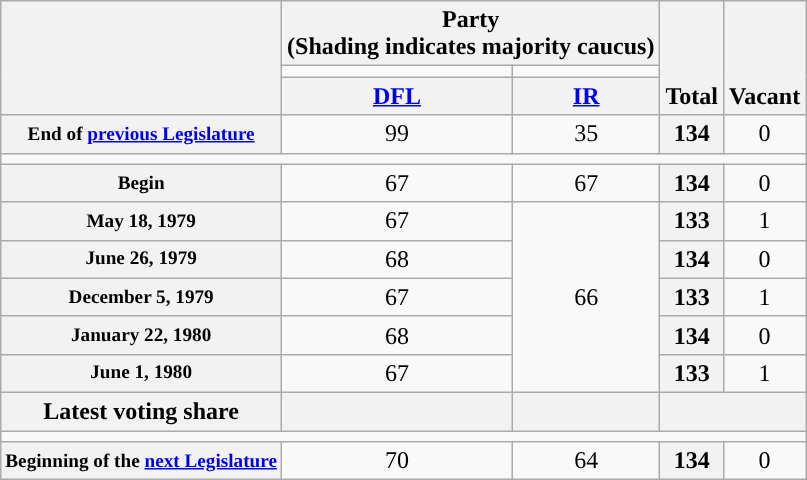<table class=wikitable style="text-align:center">
<tr style="vertical-align:bottom;">
<th rowspan=3></th>
<th colspan=2>Party <div>(Shading indicates majority caucus)</div></th>
<th rowspan=3>Total</th>
<th rowspan=3>Vacant</th>
</tr>
<tr style="height:5px">
<td style="background-color:"></td>
<td style="background-color:"></td>
</tr>
<tr>
<th><a href='#'>DFL</a></th>
<th><a href='#'>IR</a></th>
</tr>
<tr>
<th style="white-space:nowrap; font-size:80%;">End of <a href='#'>previous Legislature</a></th>
<td>99</td>
<td>35</td>
<th>134</th>
<td>0</td>
</tr>
<tr>
<td colspan=5></td>
</tr>
<tr>
<th style="font-size:80%">Begin</th>
<td>67</td>
<td>67</td>
<th>134</th>
<td>0</td>
</tr>
<tr>
<th style="font-size:80%">May 18, 1979 </th>
<td>67</td>
<td rowspan="5">66</td>
<th>133</th>
<td>1</td>
</tr>
<tr>
<th style="font-size:80%">June 26, 1979 </th>
<td>68</td>
<th>134</th>
<td>0</td>
</tr>
<tr>
<th style="font-size:80%">December 5, 1979 </th>
<td>67</td>
<th>133</th>
<td>1</td>
</tr>
<tr>
<th style="font-size:80%">January 22, 1980 </th>
<td>68</td>
<th>134</th>
<td>0</td>
</tr>
<tr>
<th style="font-size:80%">June 1, 1980 </th>
<td>67</td>
<th>133</th>
<td>1</td>
</tr>
<tr>
<th>Latest voting share</th>
<th></th>
<th></th>
<th colspan=2></th>
</tr>
<tr>
<td colspan=5></td>
</tr>
<tr>
<th style="white-space:nowrap; font-size:80%;">Beginning of the <a href='#'>next Legislature</a></th>
<td>70</td>
<td>64</td>
<th>134</th>
<td>0</td>
</tr>
</table>
